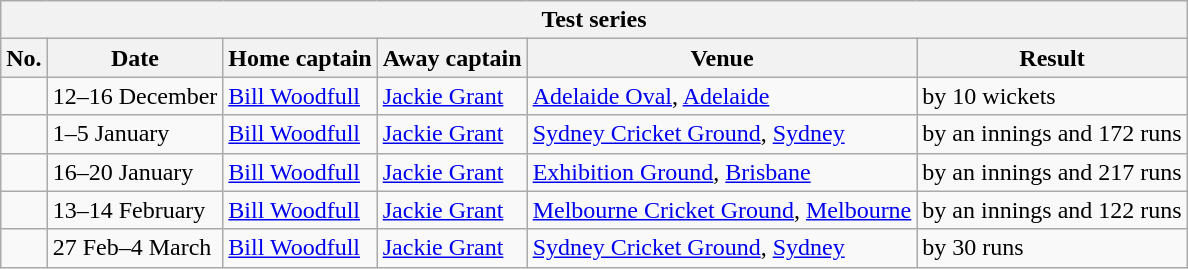<table class="wikitable">
<tr>
<th colspan="9">Test series</th>
</tr>
<tr>
<th>No.</th>
<th>Date</th>
<th>Home captain</th>
<th>Away captain</th>
<th>Venue</th>
<th>Result</th>
</tr>
<tr>
<td></td>
<td>12–16 December</td>
<td><a href='#'>Bill Woodfull</a></td>
<td><a href='#'>Jackie Grant</a></td>
<td><a href='#'>Adelaide Oval</a>, <a href='#'>Adelaide</a></td>
<td> by 10 wickets</td>
</tr>
<tr>
<td></td>
<td>1–5 January</td>
<td><a href='#'>Bill Woodfull</a></td>
<td><a href='#'>Jackie Grant</a></td>
<td><a href='#'>Sydney Cricket Ground</a>, <a href='#'>Sydney</a></td>
<td> by an innings and 172 runs</td>
</tr>
<tr>
<td></td>
<td>16–20 January</td>
<td><a href='#'>Bill Woodfull</a></td>
<td><a href='#'>Jackie Grant</a></td>
<td><a href='#'>Exhibition Ground</a>, <a href='#'>Brisbane</a></td>
<td> by an innings and 217 runs</td>
</tr>
<tr>
<td></td>
<td>13–14 February</td>
<td><a href='#'>Bill Woodfull</a></td>
<td><a href='#'>Jackie Grant</a></td>
<td><a href='#'>Melbourne Cricket Ground</a>, <a href='#'>Melbourne</a></td>
<td> by an innings and 122 runs</td>
</tr>
<tr>
<td></td>
<td>27 Feb–4 March</td>
<td><a href='#'>Bill Woodfull</a></td>
<td><a href='#'>Jackie Grant</a></td>
<td><a href='#'>Sydney Cricket Ground</a>, <a href='#'>Sydney</a></td>
<td> by 30 runs</td>
</tr>
</table>
